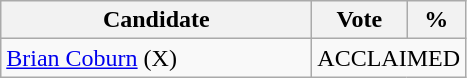<table class="wikitable">
<tr>
<th bgcolor="#DDDDFF" width="200px">Candidate</th>
<th bgcolor="#DDDDFF">Vote</th>
<th bgcolor="#DDDDFF">%</th>
</tr>
<tr>
<td><a href='#'>Brian Coburn</a> (X)</td>
<td colspan="2" align="center">ACCLAIMED</td>
</tr>
</table>
